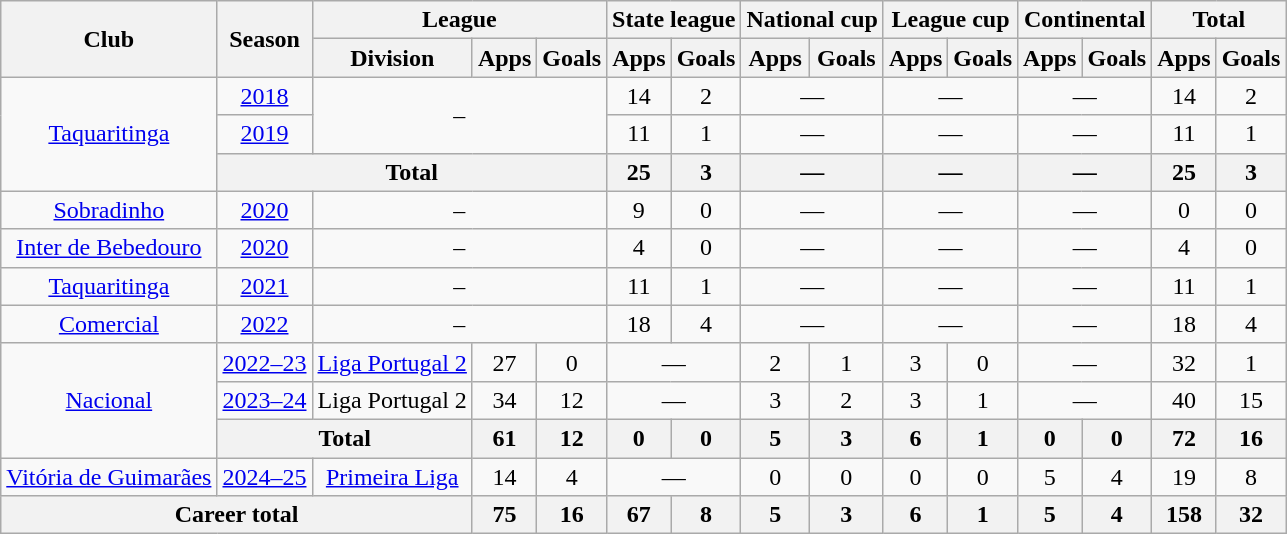<table class="wikitable" style="text-align: center;">
<tr>
<th rowspan="2">Club</th>
<th rowspan="2">Season</th>
<th colspan="3">League</th>
<th colspan="2">State league</th>
<th colspan="2">National cup</th>
<th colspan="2">League cup</th>
<th colspan="2">Continental</th>
<th colspan="2">Total</th>
</tr>
<tr>
<th>Division</th>
<th>Apps</th>
<th>Goals</th>
<th>Apps</th>
<th>Goals</th>
<th>Apps</th>
<th>Goals</th>
<th>Apps</th>
<th>Goals</th>
<th>Apps</th>
<th>Goals</th>
<th>Apps</th>
<th>Goals</th>
</tr>
<tr>
<td rowspan="3"><a href='#'>Taquaritinga</a></td>
<td><a href='#'>2018</a></td>
<td colspan="3" rowspan="2">–</td>
<td>14</td>
<td>2</td>
<td colspan="2">—</td>
<td colspan="2">—</td>
<td colspan="2">—</td>
<td>14</td>
<td>2</td>
</tr>
<tr>
<td><a href='#'>2019</a></td>
<td>11</td>
<td>1</td>
<td colspan="2">—</td>
<td colspan="2">—</td>
<td colspan="2">—</td>
<td>11</td>
<td>1</td>
</tr>
<tr>
<th colspan="4">Total</th>
<th>25</th>
<th>3</th>
<th colspan="2">—</th>
<th colspan="2">—</th>
<th colspan="2">—</th>
<th>25</th>
<th>3</th>
</tr>
<tr>
<td><a href='#'>Sobradinho</a></td>
<td><a href='#'>2020</a></td>
<td colspan="3">–</td>
<td>9</td>
<td>0</td>
<td colspan="2">—</td>
<td colspan="2">—</td>
<td colspan="2">—</td>
<td>0</td>
<td>0</td>
</tr>
<tr>
<td><a href='#'>Inter de Bebedouro</a></td>
<td><a href='#'>2020</a></td>
<td colspan="3">–</td>
<td>4</td>
<td>0</td>
<td colspan="2">—</td>
<td colspan="2">—</td>
<td colspan="2">—</td>
<td>4</td>
<td>0</td>
</tr>
<tr>
<td><a href='#'>Taquaritinga</a></td>
<td><a href='#'>2021</a></td>
<td colspan="3">–</td>
<td>11</td>
<td>1</td>
<td colspan="2">—</td>
<td colspan="2">—</td>
<td colspan="2">—</td>
<td>11</td>
<td>1</td>
</tr>
<tr>
<td><a href='#'>Comercial</a></td>
<td><a href='#'>2022</a></td>
<td colspan="3">–</td>
<td>18</td>
<td>4</td>
<td colspan="2">—</td>
<td colspan="2">—</td>
<td colspan="2">—</td>
<td>18</td>
<td>4</td>
</tr>
<tr>
<td rowspan="3"><a href='#'>Nacional</a></td>
<td><a href='#'>2022–23</a></td>
<td><a href='#'>Liga Portugal 2</a></td>
<td>27</td>
<td>0</td>
<td colspan="2">—</td>
<td>2</td>
<td>1</td>
<td>3</td>
<td>0</td>
<td colspan="2">—</td>
<td>32</td>
<td>1</td>
</tr>
<tr>
<td><a href='#'>2023–24</a></td>
<td>Liga Portugal 2</td>
<td>34</td>
<td>12</td>
<td colspan="2">—</td>
<td>3</td>
<td>2</td>
<td>3</td>
<td>1</td>
<td colspan="2">—</td>
<td>40</td>
<td>15</td>
</tr>
<tr>
<th colspan="2">Total</th>
<th>61</th>
<th>12</th>
<th>0</th>
<th>0</th>
<th>5</th>
<th>3</th>
<th>6</th>
<th>1</th>
<th>0</th>
<th>0</th>
<th>72</th>
<th>16</th>
</tr>
<tr>
<td><a href='#'>Vitória de Guimarães</a></td>
<td><a href='#'>2024–25</a></td>
<td><a href='#'>Primeira Liga</a></td>
<td>14</td>
<td>4</td>
<td colspan="2">—</td>
<td>0</td>
<td>0</td>
<td>0</td>
<td>0</td>
<td>5</td>
<td>4</td>
<td>19</td>
<td>8</td>
</tr>
<tr>
<th colspan="3">Career total</th>
<th>75</th>
<th>16</th>
<th>67</th>
<th>8</th>
<th>5</th>
<th>3</th>
<th>6</th>
<th>1</th>
<th>5</th>
<th>4</th>
<th>158</th>
<th>32</th>
</tr>
</table>
